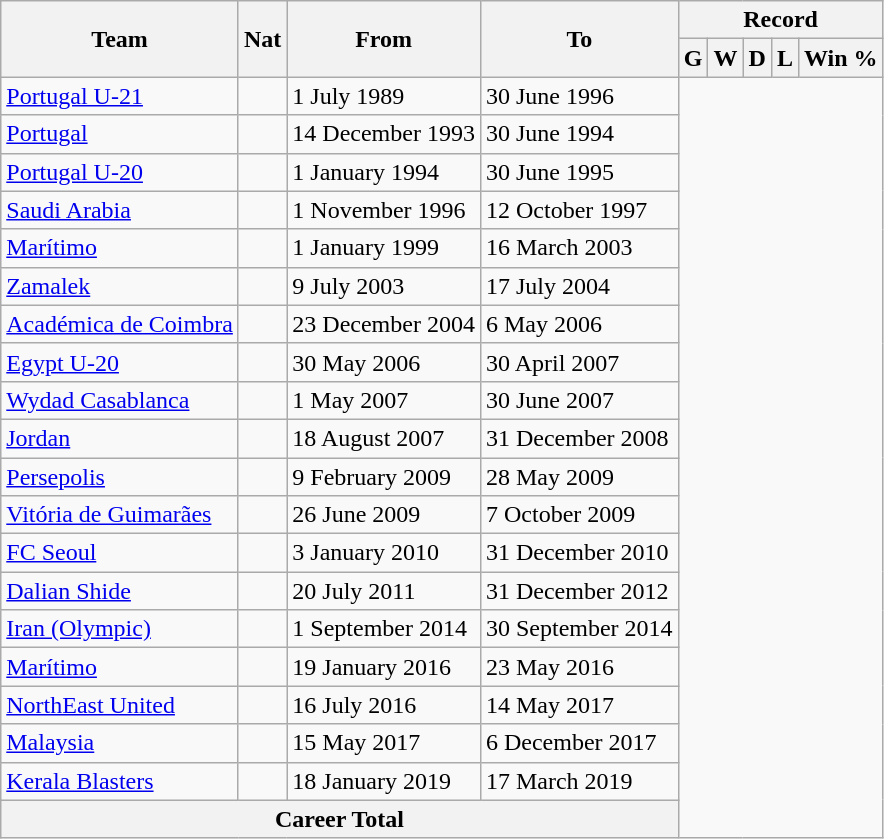<table class="wikitable" style="text-align: center">
<tr>
<th rowspan=2>Team</th>
<th rowspan=2>Nat</th>
<th rowspan=2>From</th>
<th rowspan=2>To</th>
<th colspan=8>Record</th>
</tr>
<tr>
<th>G</th>
<th>W</th>
<th>D</th>
<th>L</th>
<th>Win %</th>
</tr>
<tr>
<td align=left><a href='#'>Portugal U-21</a></td>
<td></td>
<td align=left>1 July 1989</td>
<td align=left>30 June 1996<br></td>
</tr>
<tr>
<td align=left><a href='#'>Portugal</a></td>
<td></td>
<td align=left>14 December 1993</td>
<td align=left>30 June 1994<br></td>
</tr>
<tr>
<td align=left><a href='#'>Portugal U-20</a></td>
<td></td>
<td align=left>1 January 1994</td>
<td align=left>30 June 1995<br></td>
</tr>
<tr>
<td align=left><a href='#'>Saudi Arabia</a></td>
<td></td>
<td align=left>1 November 1996</td>
<td align=left>12 October 1997<br></td>
</tr>
<tr>
<td align=left><a href='#'>Marítimo</a></td>
<td></td>
<td align=left>1 January 1999</td>
<td align=left>16 March 2003<br></td>
</tr>
<tr>
<td align=left><a href='#'>Zamalek</a></td>
<td></td>
<td align=left>9 July 2003</td>
<td align=left>17 July 2004<br></td>
</tr>
<tr>
<td align=left><a href='#'>Académica de Coimbra</a></td>
<td></td>
<td align=left>23 December 2004</td>
<td align=left>6 May 2006<br></td>
</tr>
<tr>
<td align=left><a href='#'>Egypt U-20</a></td>
<td></td>
<td align=left>30 May 2006</td>
<td align=left>30 April 2007<br></td>
</tr>
<tr>
<td align=left><a href='#'>Wydad Casablanca</a></td>
<td></td>
<td align=left>1 May 2007</td>
<td align=left>30 June 2007<br></td>
</tr>
<tr>
<td align=left><a href='#'>Jordan</a></td>
<td></td>
<td align=left>18 August 2007</td>
<td align=left>31 December 2008<br></td>
</tr>
<tr>
<td align=left><a href='#'>Persepolis</a></td>
<td></td>
<td align=left>9 February 2009</td>
<td align=left>28 May 2009<br></td>
</tr>
<tr>
<td align=left><a href='#'>Vitória de Guimarães</a></td>
<td></td>
<td align=left>26 June 2009</td>
<td align=left>7 October 2009<br></td>
</tr>
<tr>
<td align=left><a href='#'>FC Seoul</a></td>
<td></td>
<td align=left>3 January 2010</td>
<td align=left>31 December 2010<br></td>
</tr>
<tr>
<td align=left><a href='#'>Dalian Shide</a></td>
<td></td>
<td align=left>20 July 2011</td>
<td align=left>31 December 2012<br></td>
</tr>
<tr>
<td align=left><a href='#'>Iran (Olympic)</a></td>
<td></td>
<td align=left>1 September 2014</td>
<td align=left>30 September 2014<br></td>
</tr>
<tr>
<td align=left><a href='#'>Marítimo</a></td>
<td></td>
<td align=left>19 January 2016</td>
<td align=left>23 May 2016<br></td>
</tr>
<tr>
<td align=left><a href='#'>NorthEast United</a></td>
<td></td>
<td align=left>16 July 2016</td>
<td align=left>14 May 2017<br></td>
</tr>
<tr>
<td align=left><a href='#'>Malaysia</a></td>
<td></td>
<td align=left>15 May 2017</td>
<td align=left>6 December 2017<br></td>
</tr>
<tr>
<td align=left><a href='#'>Kerala Blasters</a></td>
<td></td>
<td align=left>18 January 2019</td>
<td align=left>17 March 2019<br></td>
</tr>
<tr>
<th colspan="4">Career Total<br></th>
</tr>
</table>
